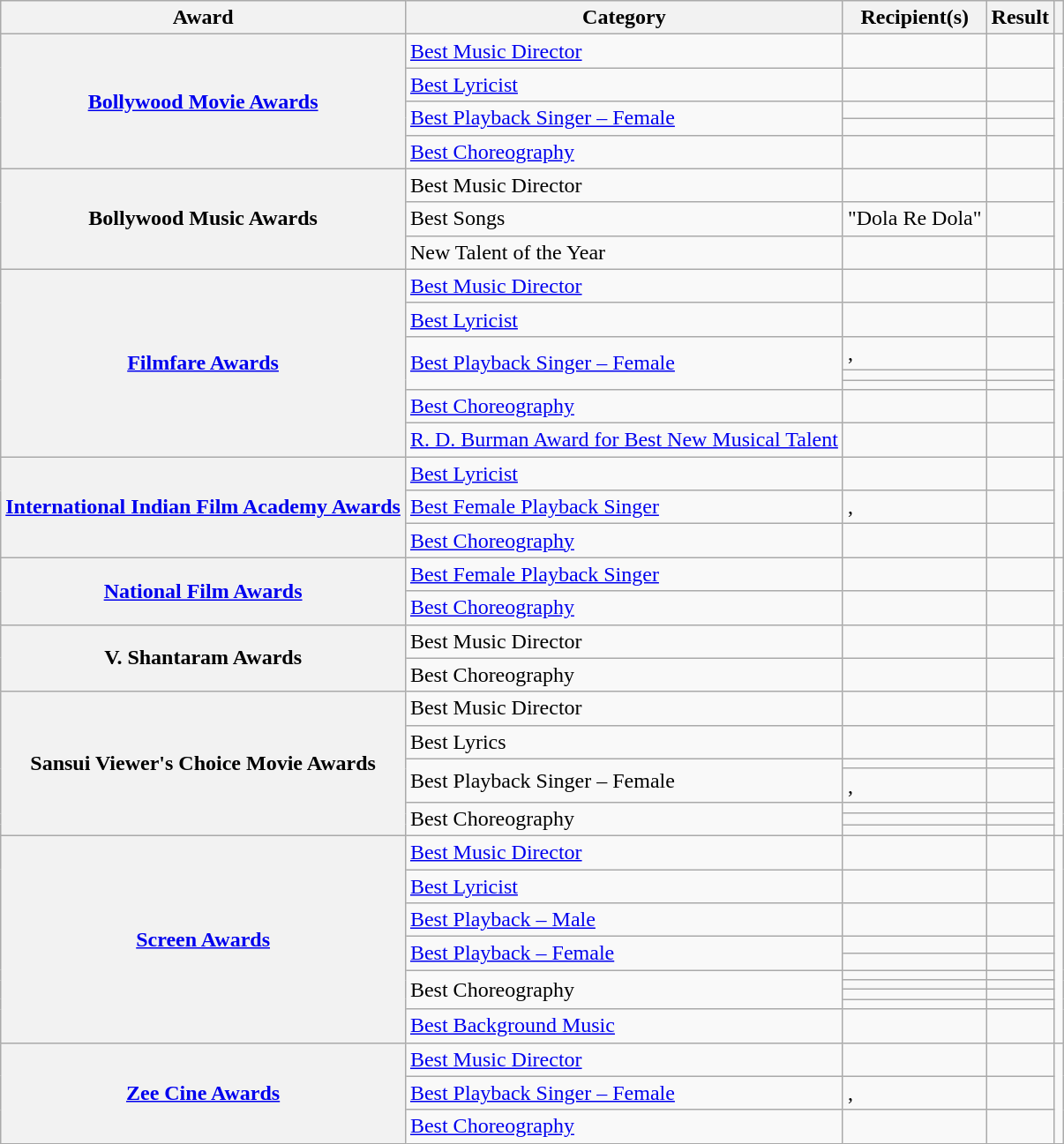<table class="wikitable plainrowheaders sortable">
<tr>
<th scope="col">Award</th>
<th scope="col">Category</th>
<th scope="col">Recipient(s)</th>
<th scope="col" class="unsortable">Result</th>
<th scope="col" class="unsortable"></th>
</tr>
<tr>
<th scope="row" rowspan="5"><a href='#'>Bollywood Movie Awards</a></th>
<td><a href='#'>Best Music Director</a></td>
<td></td>
<td></td>
<td style="text-align:center;" rowspan="5"><br></td>
</tr>
<tr>
<td><a href='#'>Best Lyricist</a></td>
<td> </td>
<td></td>
</tr>
<tr>
<td rowspan="2"><a href='#'>Best Playback Singer – Female</a></td>
<td> </td>
<td></td>
</tr>
<tr>
<td> </td>
<td></td>
</tr>
<tr>
<td><a href='#'>Best Choreography</a></td>
<td> </td>
<td></td>
</tr>
<tr>
<th scope="row" rowspan="3">Bollywood Music Awards</th>
<td>Best Music Director</td>
<td></td>
<td></td>
<td style="text-align:center;" rowspan="3"></td>
</tr>
<tr>
<td>Best Songs</td>
<td>"Dola Re Dola"</td>
<td></td>
</tr>
<tr>
<td>New Talent of the Year</td>
<td></td>
<td></td>
</tr>
<tr>
<th scope="row" rowspan="7"><a href='#'>Filmfare Awards</a></th>
<td><a href='#'>Best Music Director</a></td>
<td></td>
<td></td>
<td style="text-align:center;" rowspan="7"><br></td>
</tr>
<tr>
<td><a href='#'>Best Lyricist</a></td>
<td> </td>
<td></td>
</tr>
<tr>
<td rowspan="3"><a href='#'>Best Playback Singer – Female</a></td>
<td>,  </td>
<td></td>
</tr>
<tr>
<td> </td>
<td></td>
</tr>
<tr>
<td> </td>
<td></td>
</tr>
<tr>
<td><a href='#'>Best Choreography</a></td>
<td> </td>
<td></td>
</tr>
<tr>
<td><a href='#'>R. D. Burman Award for Best New Musical Talent</a></td>
<td></td>
<td></td>
</tr>
<tr>
<th scope="row" rowspan="3"><a href='#'>International Indian Film Academy Awards</a></th>
<td><a href='#'>Best Lyricist</a></td>
<td> </td>
<td></td>
<td style="text-align:center;" rowspan="3"><br></td>
</tr>
<tr>
<td><a href='#'>Best Female Playback Singer</a></td>
<td>,  </td>
<td></td>
</tr>
<tr>
<td><a href='#'>Best Choreography</a></td>
<td> </td>
<td></td>
</tr>
<tr>
<th scope="row" rowspan="2"><a href='#'>National Film Awards</a></th>
<td><a href='#'>Best Female Playback Singer</a></td>
<td> </td>
<td></td>
<td style="text-align:center;" rowspan="2"></td>
</tr>
<tr>
<td><a href='#'>Best Choreography</a></td>
<td> </td>
<td></td>
</tr>
<tr>
<th scope="row" rowspan="2">V. Shantaram Awards</th>
<td>Best Music Director</td>
<td></td>
<td></td>
<td style="text-align:center;" rowspan="2"></td>
</tr>
<tr>
<td>Best Choreography</td>
<td> </td>
<td></td>
</tr>
<tr>
<th scope="row" rowspan="7">Sansui Viewer's Choice Movie Awards</th>
<td>Best Music Director</td>
<td></td>
<td></td>
<td style="text-align:center;" rowspan="7"><br></td>
</tr>
<tr>
<td>Best Lyrics</td>
<td> </td>
<td></td>
</tr>
<tr>
<td rowspan="2">Best Playback Singer – Female</td>
<td> </td>
<td></td>
</tr>
<tr>
<td>,  </td>
<td></td>
</tr>
<tr>
<td rowspan="3">Best Choreography</td>
<td> </td>
<td></td>
</tr>
<tr>
<td> </td>
<td></td>
</tr>
<tr>
<td> </td>
<td></td>
</tr>
<tr>
<th scope="row" rowspan="10"><a href='#'>Screen Awards</a></th>
<td><a href='#'>Best Music Director</a></td>
<td></td>
<td></td>
<td style="text-align:center;" rowspan="10"><br></td>
</tr>
<tr>
<td><a href='#'>Best Lyricist</a></td>
<td> </td>
<td></td>
</tr>
<tr>
<td><a href='#'>Best Playback – Male</a></td>
<td> </td>
<td></td>
</tr>
<tr>
<td rowspan="2"><a href='#'>Best Playback – Female</a></td>
<td> </td>
<td></td>
</tr>
<tr>
<td> </td>
<td></td>
</tr>
<tr>
<td rowspan="4">Best Choreography</td>
<td> </td>
<td></td>
</tr>
<tr>
<td> </td>
<td></td>
</tr>
<tr>
<td> </td>
<td></td>
</tr>
<tr>
<td> </td>
<td></td>
</tr>
<tr>
<td><a href='#'>Best Background Music</a></td>
<td></td>
<td></td>
</tr>
<tr>
<th scope="row" rowspan="3"><a href='#'>Zee Cine Awards</a></th>
<td><a href='#'>Best Music Director</a></td>
<td></td>
<td></td>
<td style="text-align:center;" rowspan="3"><br></td>
</tr>
<tr>
<td><a href='#'>Best Playback Singer – Female</a></td>
<td>,  </td>
<td></td>
</tr>
<tr>
<td><a href='#'>Best Choreography</a></td>
<td> </td>
<td></td>
</tr>
</table>
